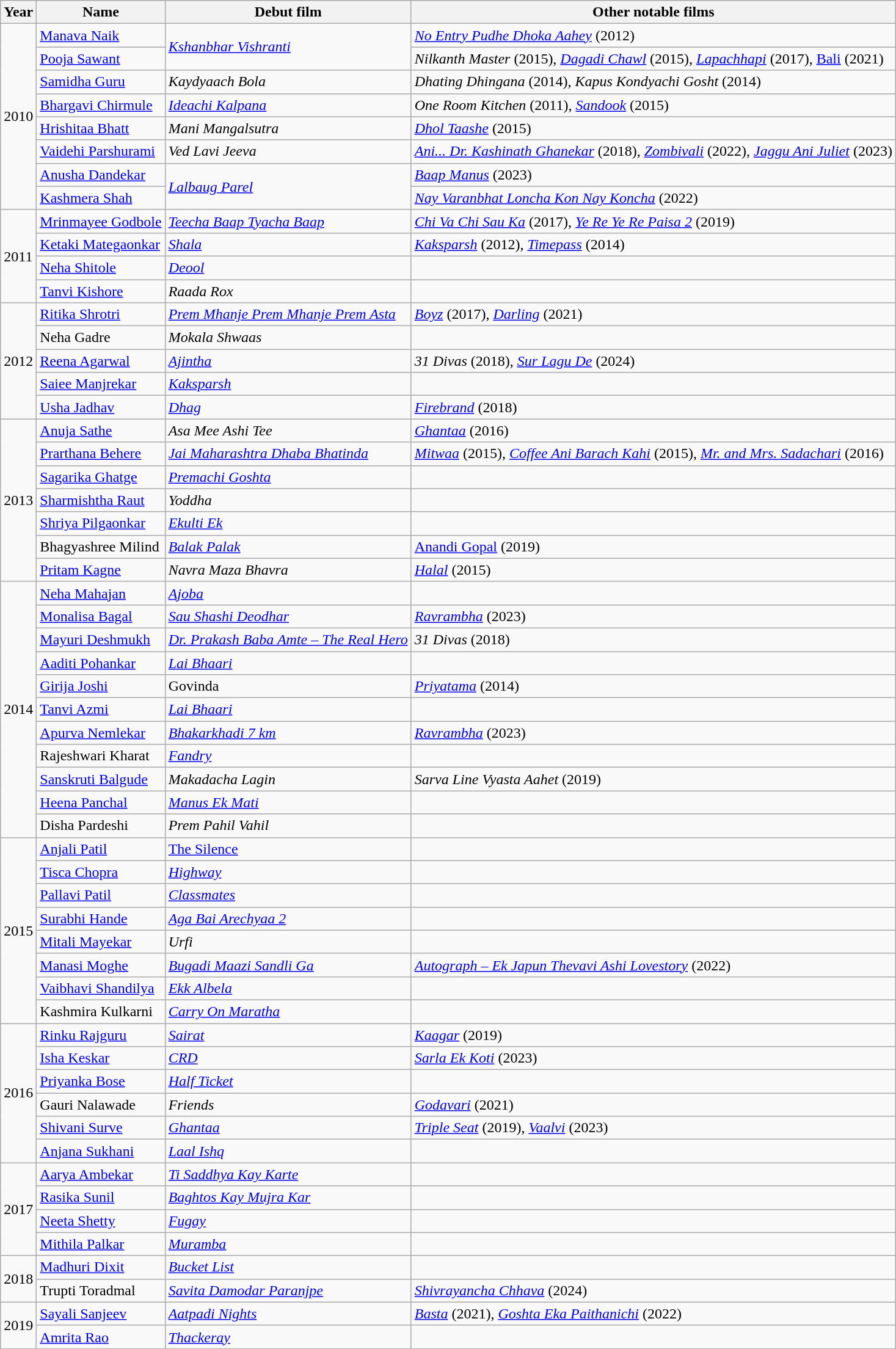<table class="wikitable">
<tr>
<th>Year</th>
<th>Name</th>
<th>Debut film</th>
<th>Other notable films</th>
</tr>
<tr>
<td rowspan="8">2010</td>
<td><a href='#'>Manava Naik</a></td>
<td rowspan="2"><em><a href='#'>Kshanbhar Vishranti</a></em></td>
<td><em><a href='#'>No Entry Pudhe Dhoka Aahey</a></em> (2012)</td>
</tr>
<tr>
<td><a href='#'>Pooja Sawant</a></td>
<td><em>Nilkanth Master</em> (2015), <em><a href='#'>Dagadi Chawl</a></em> (2015), <em><a href='#'>Lapachhapi</a></em> (2017), <a href='#'>Bali</a> (2021)</td>
</tr>
<tr>
<td><a href='#'>Samidha Guru</a></td>
<td><em>Kaydyaach Bola</em></td>
<td><em>Dhating Dhingana</em> (2014), <em>Kapus Kondyachi Gosht</em> (2014)</td>
</tr>
<tr>
<td><a href='#'>Bhargavi Chirmule</a></td>
<td><em><a href='#'>Ideachi Kalpana</a></em></td>
<td><em>One Room Kitchen</em> (2011), <em><a href='#'>Sandook</a></em> (2015)</td>
</tr>
<tr>
<td><a href='#'>Hrishitaa Bhatt</a></td>
<td><em>Mani Mangalsutra</em></td>
<td><em><a href='#'>Dhol Taashe</a></em> (2015)</td>
</tr>
<tr>
<td><a href='#'>Vaidehi Parshurami</a></td>
<td><em>Ved Lavi Jeeva</em></td>
<td><em><a href='#'>Ani... Dr. Kashinath Ghanekar</a></em> (2018), <em><a href='#'>Zombivali</a></em> (2022), <em><a href='#'>Jaggu Ani Juliet</a></em> (2023)</td>
</tr>
<tr>
<td><a href='#'>Anusha Dandekar</a></td>
<td rowspan="2"><em><a href='#'>Lalbaug Parel</a></em></td>
<td><em><a href='#'>Baap Manus</a></em> (2023)</td>
</tr>
<tr>
<td><a href='#'>Kashmera Shah</a></td>
<td><em><a href='#'>Nay Varanbhat Loncha Kon Nay Koncha</a></em> (2022)</td>
</tr>
<tr>
<td rowspan="4">2011</td>
<td><a href='#'>Mrinmayee Godbole</a></td>
<td><em><a href='#'>Teecha Baap Tyacha Baap</a></em></td>
<td><em><a href='#'>Chi Va Chi Sau Ka</a></em> (2017), <em><a href='#'>Ye Re Ye Re Paisa 2</a></em> (2019)</td>
</tr>
<tr>
<td><a href='#'>Ketaki Mategaonkar</a></td>
<td><em><a href='#'>Shala</a></em></td>
<td><em><a href='#'>Kaksparsh</a></em> (2012), <em><a href='#'>Timepass</a></em> (2014)</td>
</tr>
<tr>
<td><a href='#'>Neha Shitole</a></td>
<td><em><a href='#'>Deool</a></em></td>
<td></td>
</tr>
<tr>
<td><a href='#'>Tanvi Kishore</a></td>
<td><em>Raada Rox</em></td>
<td></td>
</tr>
<tr>
<td rowspan="5">2012</td>
<td><a href='#'>Ritika Shrotri</a></td>
<td><em><a href='#'>Prem Mhanje Prem Mhanje Prem Asta</a></em></td>
<td><em><a href='#'>Boyz</a></em> (2017), <a href='#'><em>Darling</em></a> (2021)</td>
</tr>
<tr>
<td>Neha Gadre</td>
<td><em>Mokala Shwaas</em></td>
<td></td>
</tr>
<tr>
<td><a href='#'>Reena Agarwal</a></td>
<td><em><a href='#'>Ajintha</a></em></td>
<td><em>31 Divas</em> (2018), <em><a href='#'>Sur Lagu De</a></em> (2024)</td>
</tr>
<tr>
<td><a href='#'>Saiee Manjrekar</a></td>
<td><em><a href='#'>Kaksparsh</a></em></td>
<td></td>
</tr>
<tr>
<td><a href='#'>Usha Jadhav</a></td>
<td><em><a href='#'>Dhag</a></em></td>
<td><em><a href='#'>Firebrand</a></em> (2018)</td>
</tr>
<tr>
<td rowspan="7">2013</td>
<td><a href='#'>Anuja Sathe</a></td>
<td><em>Asa Mee Ashi Tee</em></td>
<td><em><a href='#'>Ghantaa</a></em> (2016)</td>
</tr>
<tr>
<td><a href='#'>Prarthana Behere</a></td>
<td><em><a href='#'>Jai Maharashtra Dhaba Bhatinda</a></em></td>
<td><em><a href='#'>Mitwaa</a></em> (2015), <em><a href='#'>Coffee Ani Barach Kahi</a></em> (2015), <em><a href='#'>Mr. and Mrs. Sadachari</a></em> (2016)</td>
</tr>
<tr>
<td><a href='#'>Sagarika Ghatge</a></td>
<td><em><a href='#'>Premachi Goshta</a></em></td>
<td></td>
</tr>
<tr>
<td><a href='#'>Sharmishtha Raut</a></td>
<td><em>Yoddha</em></td>
<td></td>
</tr>
<tr>
<td><a href='#'>Shriya Pilgaonkar</a></td>
<td><em><a href='#'>Ekulti Ek</a></em></td>
<td></td>
</tr>
<tr>
<td>Bhagyashree Milind</td>
<td><a href='#'><em>Balak Palak</em></a></td>
<td><a href='#'>Anandi Gopal</a> (2019)</td>
</tr>
<tr>
<td><a href='#'>Pritam Kagne</a></td>
<td><em>Navra Maza Bhavra</em></td>
<td><em><a href='#'>Halal</a></em> (2015)</td>
</tr>
<tr>
<td rowspan="11">2014</td>
<td><a href='#'>Neha Mahajan</a></td>
<td><em><a href='#'>Ajoba</a></em></td>
<td></td>
</tr>
<tr>
<td><a href='#'>Monalisa Bagal</a></td>
<td><em><a href='#'>Sau Shashi Deodhar</a></em></td>
<td><em><a href='#'>Ravrambha</a></em> (2023)</td>
</tr>
<tr>
<td><a href='#'>Mayuri Deshmukh</a></td>
<td><em><a href='#'>Dr. Prakash Baba Amte – The Real Hero</a></em></td>
<td><em>31 Divas</em> (2018)</td>
</tr>
<tr>
<td><a href='#'>Aaditi Pohankar</a></td>
<td><em><a href='#'>Lai Bhaari</a></em></td>
<td></td>
</tr>
<tr>
<td><a href='#'>Girija Joshi</a></td>
<td>Govinda</td>
<td><em><a href='#'>Priyatama</a></em> (2014)</td>
</tr>
<tr>
<td><a href='#'>Tanvi Azmi</a></td>
<td><em><a href='#'>Lai Bhaari</a></em></td>
<td></td>
</tr>
<tr>
<td><a href='#'>Apurva Nemlekar</a></td>
<td><em><a href='#'>Bhakarkhadi 7 km</a></em></td>
<td><em><a href='#'>Ravrambha</a></em> (2023)</td>
</tr>
<tr>
<td>Rajeshwari Kharat</td>
<td><em><a href='#'>Fandry</a></em></td>
<td></td>
</tr>
<tr>
<td><a href='#'>Sanskruti Balgude</a></td>
<td><em>Makadacha Lagin</em></td>
<td><em>Sarva Line Vyasta Aahet</em> (2019)</td>
</tr>
<tr>
<td><a href='#'>Heena Panchal</a></td>
<td><em><a href='#'>Manus Ek Mati</a></em></td>
<td></td>
</tr>
<tr>
<td>Disha Pardeshi</td>
<td><em>Prem Pahil Vahil</em></td>
<td></td>
</tr>
<tr>
<td rowspan="8">2015</td>
<td><a href='#'>Anjali Patil</a></td>
<td><a href='#'>The Silence</a></td>
<td></td>
</tr>
<tr>
<td><a href='#'>Tisca Chopra</a></td>
<td><em><a href='#'>Highway</a></em></td>
<td></td>
</tr>
<tr>
<td><a href='#'>Pallavi Patil</a></td>
<td><em><a href='#'>Classmates</a></em></td>
<td></td>
</tr>
<tr>
<td><a href='#'>Surabhi Hande</a></td>
<td><em><a href='#'>Aga Bai Arechyaa 2</a></em></td>
<td></td>
</tr>
<tr>
<td><a href='#'>Mitali Mayekar</a></td>
<td><em>Urfi</em></td>
<td></td>
</tr>
<tr>
<td><a href='#'>Manasi Moghe</a></td>
<td><em><a href='#'>Bugadi Maazi Sandli Ga</a></em></td>
<td><em><a href='#'>Autograph – Ek Japun Thevavi Ashi Lovestory</a></em> (2022)</td>
</tr>
<tr>
<td><a href='#'>Vaibhavi Shandilya</a></td>
<td><em><a href='#'>Ekk Albela</a></em></td>
<td></td>
</tr>
<tr>
<td>Kashmira Kulkarni</td>
<td><em><a href='#'>Carry On Maratha</a></em></td>
<td></td>
</tr>
<tr>
<td rowspan="6">2016</td>
<td><a href='#'>Rinku Rajguru</a></td>
<td><em><a href='#'>Sairat</a></em></td>
<td><em><a href='#'>Kaagar</a></em> (2019)</td>
</tr>
<tr>
<td><a href='#'>Isha Keskar</a></td>
<td><em><a href='#'>CRD</a></em></td>
<td><em><a href='#'>Sarla Ek Koti</a></em> (2023)</td>
</tr>
<tr>
<td><a href='#'>Priyanka Bose</a></td>
<td><em><a href='#'>Half Ticket</a></em></td>
<td></td>
</tr>
<tr>
<td>Gauri Nalawade</td>
<td><em>Friends</em></td>
<td><em><a href='#'>Godavari</a></em> (2021)</td>
</tr>
<tr>
<td><a href='#'>Shivani Surve</a></td>
<td><em><a href='#'>Ghantaa</a></em></td>
<td><em><a href='#'>Triple Seat</a></em> (2019), <em><a href='#'>Vaalvi</a></em> (2023)</td>
</tr>
<tr>
<td><a href='#'>Anjana Sukhani</a></td>
<td><em><a href='#'>Laal Ishq</a></em></td>
<td></td>
</tr>
<tr>
<td rowspan="4">2017</td>
<td><a href='#'>Aarya Ambekar</a></td>
<td><em><a href='#'>Ti Saddhya Kay Karte</a></em></td>
<td></td>
</tr>
<tr>
<td><a href='#'>Rasika Sunil</a></td>
<td><em><a href='#'>Baghtos Kay Mujra Kar</a></em></td>
<td></td>
</tr>
<tr>
<td><a href='#'>Neeta Shetty</a></td>
<td><em><a href='#'>Fugay</a></em></td>
<td></td>
</tr>
<tr>
<td><a href='#'>Mithila Palkar</a></td>
<td><em><a href='#'>Muramba</a></em></td>
<td></td>
</tr>
<tr>
<td rowspan="2">2018</td>
<td><a href='#'>Madhuri Dixit</a></td>
<td><em><a href='#'>Bucket List</a></em></td>
<td></td>
</tr>
<tr>
<td>Trupti Toradmal</td>
<td><em><a href='#'>Savita Damodar Paranjpe</a></em></td>
<td><em><a href='#'>Shivrayancha Chhava</a></em> (2024)</td>
</tr>
<tr>
<td rowspan="2">2019</td>
<td><a href='#'>Sayali Sanjeev</a></td>
<td><em><a href='#'>Aatpadi Nights</a></em></td>
<td><em><a href='#'>Basta</a></em> (2021), <em><a href='#'>Goshta Eka Paithanichi</a></em> (2022)</td>
</tr>
<tr>
<td><a href='#'>Amrita Rao</a></td>
<td><em><a href='#'>Thackeray</a></em></td>
<td></td>
</tr>
</table>
